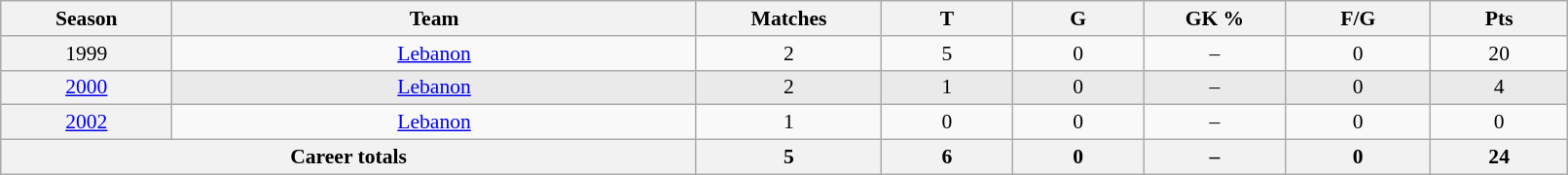<table class="wikitable sortable"  style="font-size:90%; text-align:center; width:85%;">
<tr>
<th width=2%>Season</th>
<th width=8%>Team</th>
<th width=2%>Matches</th>
<th width=2%>T</th>
<th width=2%>G</th>
<th width=2%>GK %</th>
<th width=2%>F/G</th>
<th width=2%>Pts</th>
</tr>
<tr>
<th scope="row" style="text-align:center; font-weight:normal">1999</th>
<td style="text-align:center;"> <a href='#'>Lebanon</a></td>
<td>2</td>
<td>5</td>
<td>0</td>
<td>–</td>
<td>0</td>
<td>20</td>
</tr>
<tr style="background-color: #EAEAEA">
<th scope="row" style="text-align:center; font-weight:normal"><a href='#'>2000</a></th>
<td style="text-align:center;"> <a href='#'>Lebanon</a></td>
<td>2</td>
<td>1</td>
<td>0</td>
<td>–</td>
<td>0</td>
<td>4</td>
</tr>
<tr>
<th scope="row" style="text-align:center; font-weight:normal"><a href='#'>2002</a></th>
<td style="text-align:center;"> <a href='#'>Lebanon</a></td>
<td>1</td>
<td>0</td>
<td>0</td>
<td>–</td>
<td>0</td>
<td>0</td>
</tr>
<tr class="sortbottom">
<th colspan=2>Career totals</th>
<th>5</th>
<th>6</th>
<th>0</th>
<th>–</th>
<th>0</th>
<th>24</th>
</tr>
</table>
